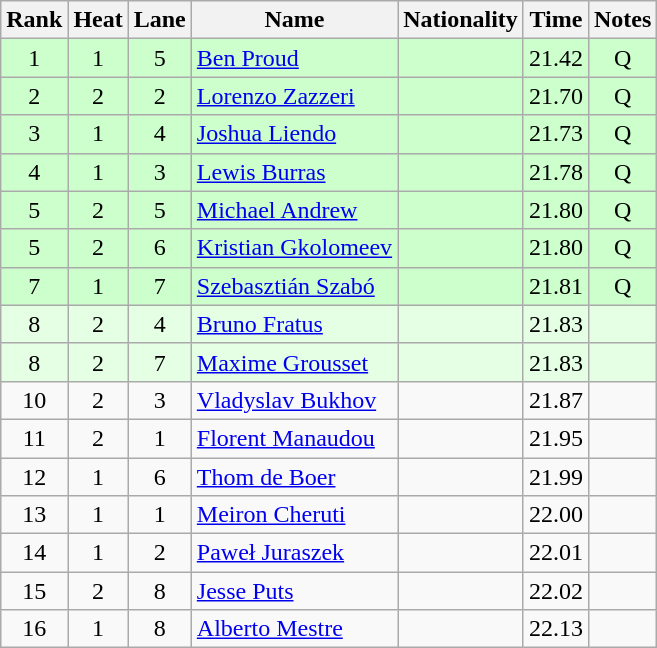<table class="wikitable sortable" style="text-align:center">
<tr>
<th>Rank</th>
<th>Heat</th>
<th>Lane</th>
<th>Name</th>
<th>Nationality</th>
<th>Time</th>
<th>Notes</th>
</tr>
<tr bgcolor=ccffcc>
<td>1</td>
<td>1</td>
<td>5</td>
<td align=left><a href='#'>Ben Proud</a></td>
<td align=left></td>
<td>21.42</td>
<td>Q</td>
</tr>
<tr bgcolor=ccffcc>
<td>2</td>
<td>2</td>
<td>2</td>
<td align=left><a href='#'>Lorenzo Zazzeri</a></td>
<td align=left></td>
<td>21.70</td>
<td>Q</td>
</tr>
<tr bgcolor=ccffcc>
<td>3</td>
<td>1</td>
<td>4</td>
<td align=left><a href='#'>Joshua Liendo</a></td>
<td align=left></td>
<td>21.73</td>
<td>Q</td>
</tr>
<tr bgcolor=ccffcc>
<td>4</td>
<td>1</td>
<td>3</td>
<td align=left><a href='#'>Lewis Burras</a></td>
<td align=left></td>
<td>21.78</td>
<td>Q</td>
</tr>
<tr bgcolor=ccffcc>
<td>5</td>
<td>2</td>
<td>5</td>
<td align=left><a href='#'>Michael Andrew</a></td>
<td align=left></td>
<td>21.80</td>
<td>Q</td>
</tr>
<tr bgcolor=ccffcc>
<td>5</td>
<td>2</td>
<td>6</td>
<td align=left><a href='#'>Kristian Gkolomeev</a></td>
<td align=left></td>
<td>21.80</td>
<td>Q</td>
</tr>
<tr bgcolor=ccffcc>
<td>7</td>
<td>1</td>
<td>7</td>
<td align=left><a href='#'>Szebasztián Szabó</a></td>
<td align=left></td>
<td>21.81</td>
<td>Q</td>
</tr>
<tr bgcolor=e5ffe5>
<td>8</td>
<td>2</td>
<td>4</td>
<td align=left><a href='#'>Bruno Fratus</a></td>
<td align=left></td>
<td>21.83</td>
<td></td>
</tr>
<tr bgcolor=e5ffe5>
<td>8</td>
<td>2</td>
<td>7</td>
<td align=left><a href='#'>Maxime Grousset</a></td>
<td align=left></td>
<td>21.83</td>
<td></td>
</tr>
<tr>
<td>10</td>
<td>2</td>
<td>3</td>
<td align=left><a href='#'>Vladyslav Bukhov</a></td>
<td align=left></td>
<td>21.87</td>
<td></td>
</tr>
<tr>
<td>11</td>
<td>2</td>
<td>1</td>
<td align=left><a href='#'>Florent Manaudou</a></td>
<td align=left></td>
<td>21.95</td>
<td></td>
</tr>
<tr>
<td>12</td>
<td>1</td>
<td>6</td>
<td align=left><a href='#'>Thom de Boer</a></td>
<td align=left></td>
<td>21.99</td>
<td></td>
</tr>
<tr>
<td>13</td>
<td>1</td>
<td>1</td>
<td align=left><a href='#'>Meiron Cheruti</a></td>
<td align=left></td>
<td>22.00</td>
<td></td>
</tr>
<tr>
<td>14</td>
<td>1</td>
<td>2</td>
<td align=left><a href='#'>Paweł Juraszek</a></td>
<td align=left></td>
<td>22.01</td>
<td></td>
</tr>
<tr>
<td>15</td>
<td>2</td>
<td>8</td>
<td align=left><a href='#'>Jesse Puts</a></td>
<td align=left></td>
<td>22.02</td>
<td></td>
</tr>
<tr>
<td>16</td>
<td>1</td>
<td>8</td>
<td align=left><a href='#'>Alberto Mestre</a></td>
<td align=left></td>
<td>22.13</td>
<td></td>
</tr>
</table>
